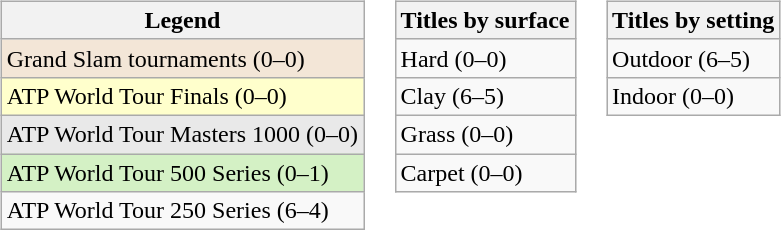<table>
<tr valign="top">
<td><br><table class="wikitable">
<tr>
<th>Legend</th>
</tr>
<tr style="background:#f3e6d7;">
<td>Grand Slam tournaments (0–0)</td>
</tr>
<tr style="background:#ffffcc;">
<td>ATP World Tour Finals (0–0)</td>
</tr>
<tr style="background:#e9e9e9;">
<td>ATP World Tour Masters 1000 (0–0)</td>
</tr>
<tr style="background:#d4f1c5;">
<td>ATP World Tour 500 Series (0–1)</td>
</tr>
<tr>
<td>ATP World Tour 250 Series (6–4)</td>
</tr>
</table>
</td>
<td><br><table class="wikitable">
<tr>
<th>Titles by surface</th>
</tr>
<tr>
<td>Hard (0–0)</td>
</tr>
<tr>
<td>Clay (6–5)</td>
</tr>
<tr>
<td>Grass (0–0)</td>
</tr>
<tr>
<td>Carpet (0–0)</td>
</tr>
</table>
</td>
<td><br><table class="wikitable">
<tr>
<th>Titles by setting</th>
</tr>
<tr>
<td>Outdoor (6–5)</td>
</tr>
<tr>
<td>Indoor (0–0)</td>
</tr>
</table>
</td>
</tr>
</table>
